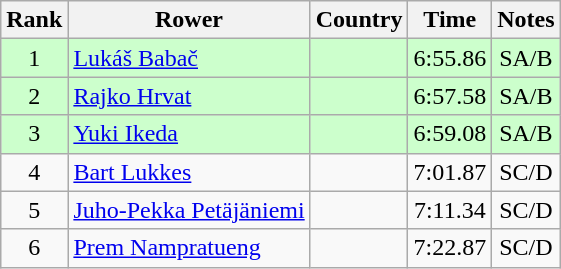<table class="wikitable" style="text-align:center">
<tr>
<th>Rank</th>
<th>Rower</th>
<th>Country</th>
<th>Time</th>
<th>Notes</th>
</tr>
<tr bgcolor=ccffcc>
<td>1</td>
<td align="left"><a href='#'>Lukáš Babač</a></td>
<td align="left"></td>
<td>6:55.86</td>
<td>SA/B</td>
</tr>
<tr bgcolor=ccffcc>
<td>2</td>
<td align="left"><a href='#'>Rajko Hrvat</a></td>
<td align="left"></td>
<td>6:57.58</td>
<td>SA/B</td>
</tr>
<tr bgcolor=ccffcc>
<td>3</td>
<td align="left"><a href='#'>Yuki Ikeda</a></td>
<td align="left"></td>
<td>6:59.08</td>
<td>SA/B</td>
</tr>
<tr>
<td>4</td>
<td align="left"><a href='#'>Bart Lukkes</a></td>
<td align="left"></td>
<td>7:01.87</td>
<td>SC/D</td>
</tr>
<tr>
<td>5</td>
<td align="left"><a href='#'>Juho-Pekka Petäjäniemi</a></td>
<td align="left"></td>
<td>7:11.34</td>
<td>SC/D</td>
</tr>
<tr>
<td>6</td>
<td align="left"><a href='#'>Prem Nampratueng</a></td>
<td align="left"></td>
<td>7:22.87</td>
<td>SC/D</td>
</tr>
</table>
